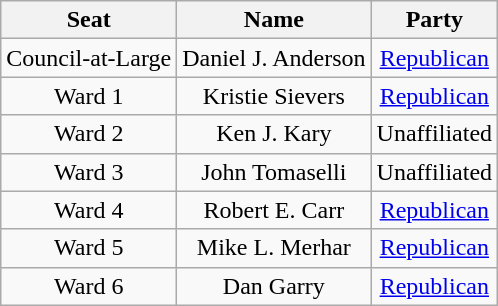<table class="wikitable" style="text-align:center">
<tr>
<th>Seat</th>
<th>Name</th>
<th>Party</th>
</tr>
<tr>
<td>Council-at-Large</td>
<td>Daniel J. Anderson</td>
<td><a href='#'>Republican</a></td>
</tr>
<tr>
<td>Ward 1</td>
<td>Kristie Sievers</td>
<td><a href='#'>Republican</a></td>
</tr>
<tr>
<td>Ward 2</td>
<td>Ken J. Kary</td>
<td>Unaffiliated</td>
</tr>
<tr>
<td>Ward 3</td>
<td>John Tomaselli</td>
<td>Unaffiliated</td>
</tr>
<tr>
<td>Ward 4</td>
<td>Robert E. Carr</td>
<td><a href='#'>Republican</a></td>
</tr>
<tr>
<td>Ward 5</td>
<td>Mike L. Merhar</td>
<td><a href='#'>Republican</a></td>
</tr>
<tr>
<td>Ward 6</td>
<td>Dan Garry</td>
<td><a href='#'>Republican</a></td>
</tr>
</table>
